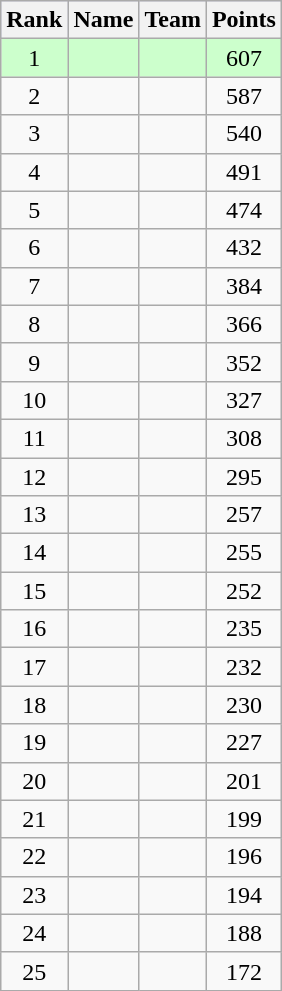<table class="wikitable">
<tr style="background:#ccf;">
<th>Rank</th>
<th>Name</th>
<th>Team</th>
<th>Points</th>
</tr>
<tr bgcolor=#ccffcc>
<td align=center>1</td>
<td></td>
<td></td>
<td align=center>607</td>
</tr>
<tr>
<td align=center>2</td>
<td></td>
<td></td>
<td align=center>587</td>
</tr>
<tr>
<td align=center>3</td>
<td></td>
<td></td>
<td align=center>540</td>
</tr>
<tr>
<td align=center>4</td>
<td></td>
<td></td>
<td align=center>491</td>
</tr>
<tr>
<td align=center>5</td>
<td></td>
<td></td>
<td align=center>474</td>
</tr>
<tr>
<td align=center>6</td>
<td></td>
<td></td>
<td align=center>432</td>
</tr>
<tr>
<td align=center>7</td>
<td></td>
<td></td>
<td align=center>384</td>
</tr>
<tr>
<td align=center>8</td>
<td></td>
<td></td>
<td align=center>366</td>
</tr>
<tr>
<td align=center>9</td>
<td></td>
<td></td>
<td align=center>352</td>
</tr>
<tr>
<td align=center>10</td>
<td></td>
<td></td>
<td align=center>327</td>
</tr>
<tr>
<td align=center>11</td>
<td></td>
<td></td>
<td align=center>308</td>
</tr>
<tr>
<td align=center>12</td>
<td></td>
<td></td>
<td align=center>295</td>
</tr>
<tr>
<td align=center>13</td>
<td></td>
<td></td>
<td align=center>257</td>
</tr>
<tr>
<td align=center>14</td>
<td></td>
<td></td>
<td align=center>255</td>
</tr>
<tr>
<td align=center>15</td>
<td></td>
<td></td>
<td align=center>252</td>
</tr>
<tr>
<td align=center>16</td>
<td></td>
<td></td>
<td align=center>235</td>
</tr>
<tr>
<td align=center>17</td>
<td></td>
<td></td>
<td align=center>232</td>
</tr>
<tr>
<td align=center>18</td>
<td></td>
<td></td>
<td align=center>230</td>
</tr>
<tr>
<td align=center>19</td>
<td></td>
<td></td>
<td align=center>227</td>
</tr>
<tr>
<td align=center>20</td>
<td></td>
<td></td>
<td align=center>201</td>
</tr>
<tr>
<td align=center>21</td>
<td></td>
<td></td>
<td align=center>199</td>
</tr>
<tr>
<td align=center>22</td>
<td></td>
<td></td>
<td align=center>196</td>
</tr>
<tr>
<td align=center>23</td>
<td></td>
<td></td>
<td align=center>194</td>
</tr>
<tr>
<td align=center>24</td>
<td></td>
<td></td>
<td align=center>188</td>
</tr>
<tr>
<td align=center>25</td>
<td></td>
<td></td>
<td align=center>172</td>
</tr>
</table>
